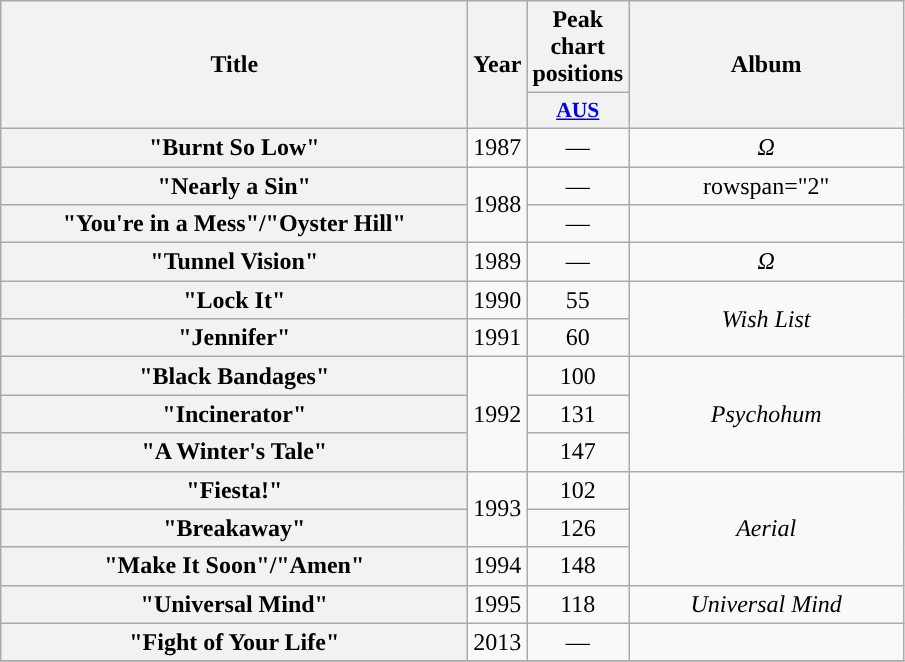<table class="wikitable plainrowheaders" style="text-align:center;">
<tr>
<th scope="col" rowspan="2" style="width:19em;">Title</th>
<th scope="col" rowspan="2" style="width:1em;">Year</th>
<th scope="col" colspan="1">Peak chart positions</th>
<th scope="col" rowspan="2" style="width:11em;">Album</th>
</tr>
<tr>
<th scope="col" style="width:3em;font-size:90%;"><a href='#'>AUS</a><br></th>
</tr>
<tr>
<th scope="row">"Burnt So Low"</th>
<td>1987</td>
<td>—</td>
<td><em>Ω</em></td>
</tr>
<tr>
<th scope="row">"Nearly a Sin"</th>
<td rowspan="2">1988</td>
<td>—</td>
<td>rowspan="2" </td>
</tr>
<tr>
<th scope="row">"You're in a Mess"/"Oyster Hill"</th>
<td>—</td>
</tr>
<tr>
<th scope="row">"Tunnel Vision"</th>
<td>1989</td>
<td>—</td>
<td><em>Ω</em></td>
</tr>
<tr>
<th scope="row">"Lock It"</th>
<td>1990</td>
<td>55</td>
<td rowspan="2"><em>Wish List</em></td>
</tr>
<tr>
<th scope="row">"Jennifer"</th>
<td>1991</td>
<td>60</td>
</tr>
<tr>
<th scope="row">"Black Bandages"</th>
<td rowspan="3”">1992</td>
<td>100</td>
<td rowspan="3"><em>Psychohum</em></td>
</tr>
<tr>
<th scope="row">"Incinerator"</th>
<td>131</td>
</tr>
<tr>
<th scope="row">"A Winter's Tale"</th>
<td>147</td>
</tr>
<tr>
<th scope="row">"Fiesta!"</th>
<td rowspan="2”">1993</td>
<td>102</td>
<td rowspan="3"><em>Aerial</em></td>
</tr>
<tr>
<th scope="row">"Breakaway"</th>
<td>126</td>
</tr>
<tr>
<th scope="row">"Make It Soon"/"Amen"</th>
<td>1994</td>
<td>148</td>
</tr>
<tr>
<th scope="row">"Universal Mind"</th>
<td>1995</td>
<td>118</td>
<td><em>Universal Mind</em></td>
</tr>
<tr>
<th scope="row">"Fight of Your Life"</th>
<td>2013</td>
<td>—</td>
<td></td>
</tr>
<tr>
</tr>
</table>
